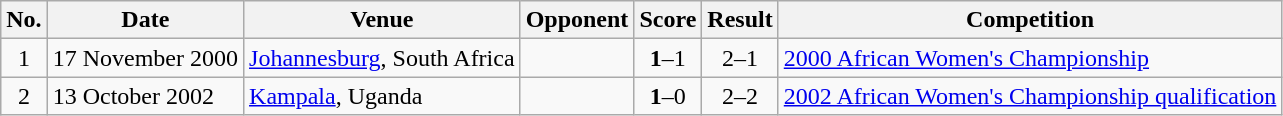<table class="wikitable">
<tr>
<th>No.</th>
<th>Date</th>
<th>Venue</th>
<th>Opponent</th>
<th>Score</th>
<th>Result</th>
<th>Competition</th>
</tr>
<tr>
<td style="text-align:center;">1</td>
<td>17 November 2000</td>
<td><a href='#'>Johannesburg</a>, South Africa</td>
<td></td>
<td style="text-align:center;"><strong>1</strong>–1</td>
<td style="text-align:center;">2–1</td>
<td><a href='#'>2000 African Women's Championship</a></td>
</tr>
<tr>
<td style="text-align:center;">2</td>
<td>13 October 2002</td>
<td><a href='#'>Kampala</a>, Uganda</td>
<td></td>
<td style="text-align:center;"><strong>1</strong>–0</td>
<td style="text-align:center;">2–2</td>
<td><a href='#'>2002 African Women's Championship qualification</a></td>
</tr>
</table>
